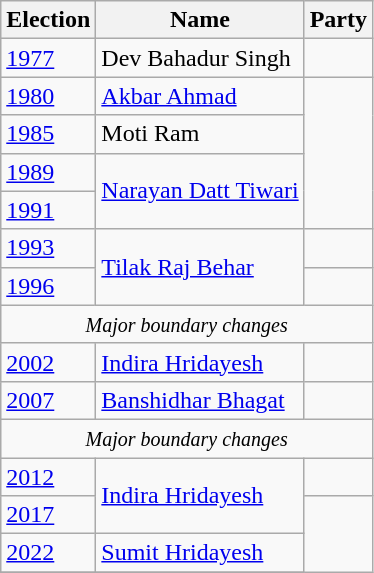<table class="wikitable sortable">
<tr>
<th>Election</th>
<th>Name</th>
<th colspan=2>Party</th>
</tr>
<tr>
<td><a href='#'>1977</a></td>
<td>Dev Bahadur Singh</td>
<td></td>
</tr>
<tr>
<td><a href='#'>1980</a></td>
<td><a href='#'>Akbar Ahmad</a></td>
</tr>
<tr>
<td><a href='#'>1985</a></td>
<td>Moti Ram</td>
</tr>
<tr>
<td><a href='#'>1989</a></td>
<td rowspan =2><a href='#'>Narayan Datt Tiwari</a></td>
</tr>
<tr>
<td><a href='#'>1991</a></td>
</tr>
<tr>
<td><a href='#'>1993</a></td>
<td rowspan=2><a href='#'>Tilak Raj Behar</a></td>
<td></td>
</tr>
<tr>
<td><a href='#'>1996</a></td>
</tr>
<tr>
<td colspan=4 align=center><small><em>Major boundary changes</em></small></td>
</tr>
<tr>
<td><a href='#'>2002</a></td>
<td><a href='#'>Indira Hridayesh</a></td>
<td></td>
</tr>
<tr>
<td><a href='#'>2007</a></td>
<td><a href='#'>Banshidhar Bhagat</a></td>
<td></td>
</tr>
<tr>
<td colspan=4 align=center><small><em>Major boundary changes</em></small></td>
</tr>
<tr>
<td><a href='#'>2012</a></td>
<td rowspan=2><a href='#'>Indira Hridayesh</a></td>
<td></td>
</tr>
<tr>
<td><a href='#'>2017</a></td>
</tr>
<tr>
<td><a href='#'>2022</a></td>
<td><a href='#'>Sumit Hridayesh</a></td>
</tr>
<tr>
</tr>
</table>
